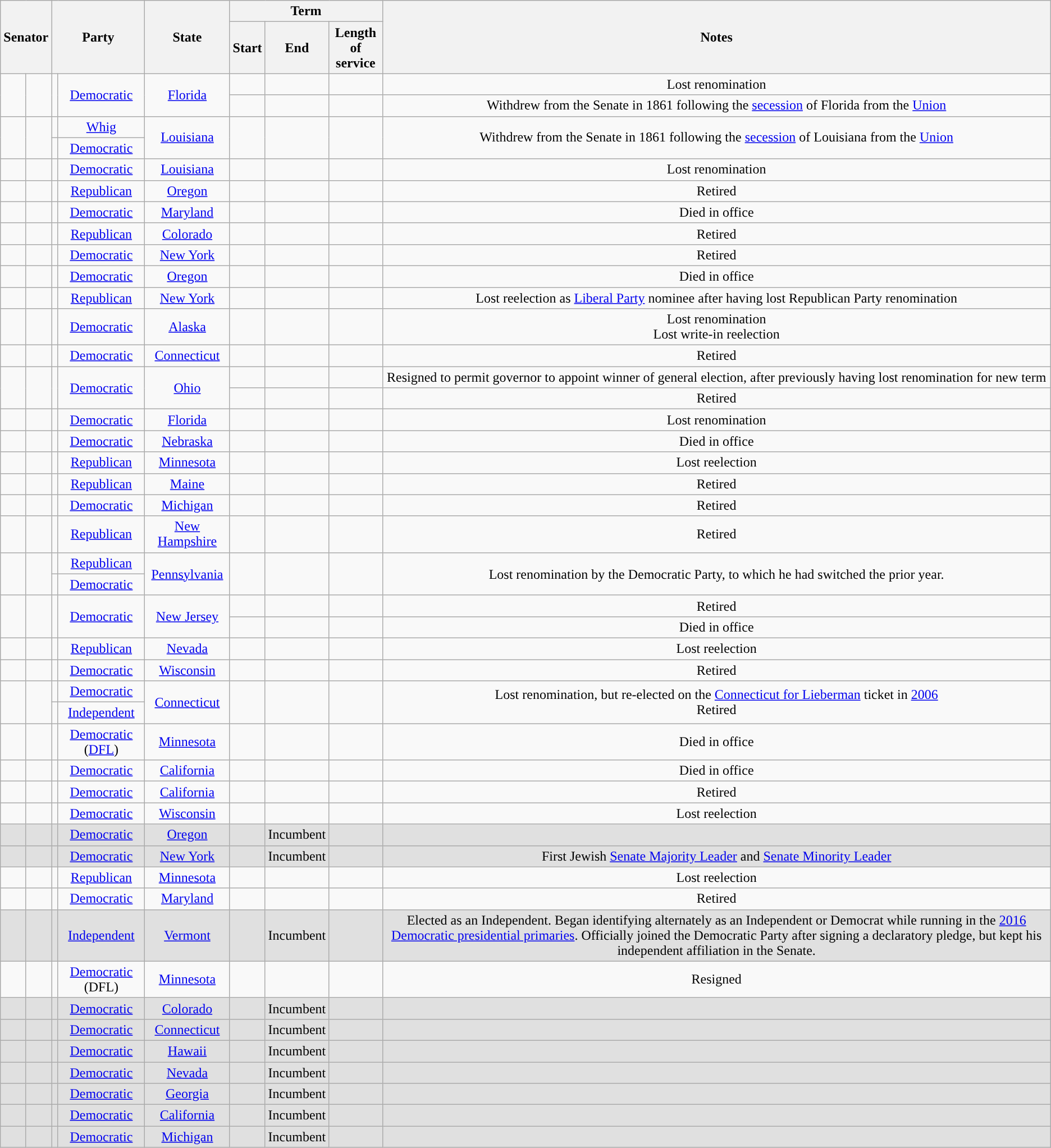<table class="wikitable sortable" style="text-align:center">
<tr>
<th rowspan=2 colspan=2>Senator</th>
<th rowspan=2 colspan=2>Party</th>
<th rowspan=2>State</th>
<th colspan=3>Term</th>
<th rowspan=2>Notes</th>
</tr>
<tr>
<th>Start</th>
<th>End</th>
<th>Length of<br>service</th>
</tr>
<tr>
<td rowspan=2 data-sort-value="Yulee, David Levy"></td>
<td rowspan=2><strong></strong><br></td>
<td rowspan=2 style="background-color:"></td>
<td rowspan=2><a href='#'>Democratic</a></td>
<td rowspan=2><a href='#'>Florida</a></td>
<td></td>
<td></td>
<td></td>
<td>Lost renomination</td>
</tr>
<tr>
<td></td>
<td></td>
<td></td>
<td>Withdrew from the Senate in 1861 following the <a href='#'>secession</a> of Florida from the <a href='#'>Union</a></td>
</tr>
<tr>
<td rowspan=2 data-sort-value="Benjamin, Judah P."></td>
<td rowspan=2><strong></strong><br></td>
<td style="background-color:"></td>
<td><a href='#'>Whig</a><br></td>
<td rowspan=2><a href='#'>Louisiana</a></td>
<td rowspan=2></td>
<td rowspan=2></td>
<td rowspan=2></td>
<td rowspan=2>Withdrew from the Senate in 1861 following the <a href='#'>secession</a> of Louisiana from the <a href='#'>Union</a></td>
</tr>
<tr>
<td style="background-color:"></td>
<td><a href='#'>Democratic</a><br></td>
</tr>
<tr>
<td data-sort-value="Jonas, Benjamin F."></td>
<td><strong></strong><br></td>
<td style="background-color:"></td>
<td><a href='#'>Democratic</a></td>
<td><a href='#'>Louisiana</a></td>
<td></td>
<td></td>
<td></td>
<td>Lost renomination</td>
</tr>
<tr>
<td data-sort-value="Simon, Joseph"></td>
<td><strong></strong><br></td>
<td style="background-color:"></td>
<td><a href='#'>Republican</a></td>
<td><a href='#'>Oregon</a></td>
<td></td>
<td></td>
<td></td>
<td>Retired</td>
</tr>
<tr>
<td data-sort-value="Rayner, Isidor"></td>
<td><strong></strong><br></td>
<td style="background-color:"></td>
<td><a href='#'>Democratic</a></td>
<td><a href='#'>Maryland</a></td>
<td></td>
<td></td>
<td></td>
<td>Died in office</td>
</tr>
<tr>
<td data-sort-value="Guggenheim, Simon"></td>
<td><strong></strong><br></td>
<td style="background-color:"></td>
<td><a href='#'>Republican</a></td>
<td><a href='#'>Colorado</a></td>
<td></td>
<td></td>
<td></td>
<td>Retired</td>
</tr>
<tr>
<td data-sort-value="Lehman, Herbert H."></td>
<td><strong></strong><br></td>
<td style="background-color:"></td>
<td><a href='#'>Democratic</a></td>
<td><a href='#'>New York</a></td>
<td></td>
<td></td>
<td></td>
<td>Retired</td>
</tr>
<tr>
<td data-sort-value="Neuberger, Richard L."></td>
<td><strong></strong><br></td>
<td style="background-color:"></td>
<td><a href='#'>Democratic</a></td>
<td><a href='#'>Oregon</a></td>
<td></td>
<td></td>
<td></td>
<td>Died in office</td>
</tr>
<tr>
<td data-sort-value="Javits, Jacob K."></td>
<td><strong></strong><br></td>
<td style="background-color:"></td>
<td><a href='#'>Republican</a></td>
<td><a href='#'>New York</a></td>
<td></td>
<td></td>
<td></td>
<td>Lost reelection as <a href='#'>Liberal Party</a> nominee after having lost Republican Party renomination</td>
</tr>
<tr>
<td data-sort-value="Gruening, Ernest"></td>
<td><strong></strong><br></td>
<td style="background-color:"></td>
<td><a href='#'>Democratic</a></td>
<td><a href='#'>Alaska</a></td>
<td></td>
<td></td>
<td></td>
<td>Lost renomination<br>Lost write-in reelection</td>
</tr>
<tr>
<td data-sort-value="Ribicoff, Abraham A."></td>
<td><strong></strong><br></td>
<td style="background-color:"></td>
<td><a href='#'>Democratic</a></td>
<td><a href='#'>Connecticut</a></td>
<td></td>
<td></td>
<td></td>
<td>Retired</td>
</tr>
<tr>
<td rowspan=2 data-sort-value="Metzenbaum, Howard"></td>
<td rowspan=2><strong></strong><br></td>
<td rowspan=2 style="background-color:"></td>
<td rowspan=2><a href='#'>Democratic</a></td>
<td rowspan=2><a href='#'>Ohio</a></td>
<td></td>
<td></td>
<td></td>
<td>Resigned to permit governor to appoint winner of general election, after previously having lost renomination for new term</td>
</tr>
<tr>
<td></td>
<td></td>
<td></td>
<td>Retired</td>
</tr>
<tr>
<td data-sort-value="Stone, Richard"></td>
<td><strong></strong><br></td>
<td style="background-color:"></td>
<td><a href='#'>Democratic</a></td>
<td><a href='#'>Florida</a></td>
<td></td>
<td></td>
<td></td>
<td>Lost renomination</td>
</tr>
<tr>
<td data-sort-value="Zorinsky, Edward"></td>
<td><strong></strong><br></td>
<td style="background-color:"></td>
<td><a href='#'>Democratic</a></td>
<td><a href='#'>Nebraska</a></td>
<td></td>
<td></td>
<td></td>
<td>Died in office </td>
</tr>
<tr>
<td data-sort-value="Boschwitz, Rudy"></td>
<td><strong></strong><br></td>
<td style="background-color:"></td>
<td><a href='#'>Republican</a></td>
<td><a href='#'>Minnesota</a></td>
<td></td>
<td></td>
<td></td>
<td>Lost reelection</td>
</tr>
<tr>
<td data-sort-value="Cohen, William"></td>
<td><strong></strong><br></td>
<td style="background-color:"></td>
<td><a href='#'>Republican</a></td>
<td><a href='#'>Maine</a></td>
<td></td>
<td></td>
<td></td>
<td>Retired</td>
</tr>
<tr>
<td data-sort-value="Levin, Carl"></td>
<td><strong></strong><br></td>
<td style="background-color:"></td>
<td><a href='#'>Democratic</a></td>
<td><a href='#'>Michigan</a></td>
<td></td>
<td></td>
<td></td>
<td>Retired</td>
</tr>
<tr>
<td data-sort-value="Rudman, Warren"></td>
<td><strong></strong><br></td>
<td style="background-color:"></td>
<td><a href='#'>Republican</a></td>
<td><a href='#'>New Hampshire</a></td>
<td></td>
<td></td>
<td></td>
<td>Retired</td>
</tr>
<tr>
<td rowspan=2 data-sort-value="Specter, Arlen"></td>
<td rowspan=2><strong></strong><br></td>
<td style="background-color:"></td>
<td><a href='#'>Republican</a><br></td>
<td rowspan=2><a href='#'>Pennsylvania</a></td>
<td rowspan=2></td>
<td rowspan=2></td>
<td rowspan=2></td>
<td rowspan=2>Lost renomination by the Democratic Party, to which he had switched the prior year.</td>
</tr>
<tr>
<td style="background-color:"></td>
<td><a href='#'>Democratic</a><br></td>
</tr>
<tr>
<td rowspan=2 data-sort-value="Lautenberg, Frank"></td>
<td rowspan=2><strong></strong><br></td>
<td rowspan=2 style="background-color:"></td>
<td rowspan=2><a href='#'>Democratic</a></td>
<td rowspan=2><a href='#'>New Jersey</a></td>
<td></td>
<td></td>
<td></td>
<td>Retired</td>
</tr>
<tr>
<td></td>
<td></td>
<td></td>
<td>Died in office</td>
</tr>
<tr>
<td data-sort-value="Hecht, Chic"></td>
<td><strong></strong><br></td>
<td style="background-color:"></td>
<td><a href='#'>Republican</a></td>
<td><a href='#'>Nevada</a></td>
<td></td>
<td></td>
<td></td>
<td>Lost reelection</td>
</tr>
<tr>
<td data-sort-value="Kohl, Herb"></td>
<td><strong></strong><br></td>
<td style="background-color:"></td>
<td><a href='#'>Democratic</a></td>
<td><a href='#'>Wisconsin</a></td>
<td></td>
<td></td>
<td></td>
<td>Retired</td>
</tr>
<tr>
<td rowspan=2 data-sort-value="Lieberman, Joe"></td>
<td rowspan=2><strong></strong><br></td>
<td style="background-color:"></td>
<td><a href='#'>Democratic</a><br></td>
<td rowspan=2><a href='#'>Connecticut</a></td>
<td rowspan=2></td>
<td rowspan=2></td>
<td rowspan=2></td>
<td rowspan=2>Lost renomination, but re-elected on the <a href='#'>Connecticut for Lieberman</a> ticket in <a href='#'>2006</a><br>Retired</td>
</tr>
<tr>
<td style="background-color:"></td>
<td><a href='#'>Independent</a><br></td>
</tr>
<tr>
<td data-sort-value="Wellstone, Paul"></td>
<td><strong></strong><br></td>
<td style="background-color:"></td>
<td><a href='#'>Democratic</a> (<a href='#'>DFL</a>)</td>
<td><a href='#'>Minnesota</a></td>
<td></td>
<td></td>
<td></td>
<td>Died in office</td>
</tr>
<tr>
<td data-sort-value="Feinstein, Dianne"></td>
<td><strong></strong><br></td>
<td style="background-color:"></td>
<td><a href='#'>Democratic</a></td>
<td><a href='#'>California</a></td>
<td></td>
<td></td>
<td></td>
<td>Died in office</td>
</tr>
<tr>
<td data-sort-value="Boxer, Barbara"></td>
<td><strong></strong><br></td>
<td style="background-color:"></td>
<td><a href='#'>Democratic</a></td>
<td><a href='#'>California</a></td>
<td></td>
<td></td>
<td></td>
<td>Retired</td>
</tr>
<tr>
<td data-sort-value="Feingold, Russ"></td>
<td><strong></strong><br></td>
<td style="background-color:"></td>
<td><a href='#'>Democratic</a></td>
<td><a href='#'>Wisconsin</a></td>
<td></td>
<td></td>
<td></td>
<td>Lost reelection</td>
</tr>
<tr style="background:#e0e0e0">
<td data-sort-value="Wyden, Ron"></td>
<td><strong></strong><br></td>
<td style="background-color:"></td>
<td><a href='#'>Democratic</a></td>
<td><a href='#'>Oregon</a></td>
<td></td>
<td>Incumbent</td>
<td></td>
<td></td>
</tr>
<tr style="background:#e0e0e0">
<td data-sort-value="Schumer, Chuck"></td>
<td><strong></strong><br></td>
<td style="background-color:"></td>
<td><a href='#'>Democratic</a></td>
<td><a href='#'>New York</a></td>
<td></td>
<td>Incumbent</td>
<td></td>
<td>First Jewish <a href='#'>Senate Majority Leader</a> and <a href='#'>Senate Minority Leader</a></td>
</tr>
<tr>
<td data-sort-value="Coleman, Norm"></td>
<td><strong></strong><br></td>
<td style="background-color:"></td>
<td><a href='#'>Republican</a></td>
<td><a href='#'>Minnesota</a></td>
<td></td>
<td></td>
<td></td>
<td>Lost reelection</td>
</tr>
<tr>
<td data-sort-value="Cardin, Ben"></td>
<td><strong></strong><br></td>
<td style="background-color:"></td>
<td><a href='#'>Democratic</a></td>
<td><a href='#'>Maryland</a></td>
<td></td>
<td></td>
<td></td>
<td>Retired</td>
</tr>
<tr style="background:#e0e0e0">
<td data-sort-value="Sanders, Bernie"></td>
<td><strong></strong><br></td>
<td style="background-color:"></td>
<td><a href='#'>Independent</a></td>
<td><a href='#'>Vermont</a></td>
<td></td>
<td>Incumbent</td>
<td></td>
<td>Elected as an Independent. Began identifying alternately as an Independent or Democrat while running in the <a href='#'>2016 Democratic presidential primaries</a>. Officially joined the Democratic Party after signing a declaratory pledge, but kept his independent affiliation in the Senate.</td>
</tr>
<tr>
<td data-sort-value="Franken, Al"></td>
<td><strong></strong><br></td>
<td style="background-color:"></td>
<td><a href='#'>Democratic</a> (DFL)</td>
<td><a href='#'>Minnesota</a></td>
<td></td>
<td></td>
<td></td>
<td>Resigned</td>
</tr>
<tr style="background:#e0e0e0">
<td data-sort-value="Bennet, Michael"></td>
<td><strong></strong><br></td>
<td style="background-color:"></td>
<td><a href='#'>Democratic</a></td>
<td><a href='#'>Colorado</a></td>
<td></td>
<td>Incumbent</td>
<td></td>
<td></td>
</tr>
<tr style="background:#e0e0e0">
<td data-sort-value="Blumenthal, Richard"></td>
<td><strong></strong><br></td>
<td style="background-color:"></td>
<td><a href='#'>Democratic</a></td>
<td><a href='#'>Connecticut</a></td>
<td></td>
<td>Incumbent</td>
<td></td>
<td></td>
</tr>
<tr style="background:#e0e0e0">
<td data-sort-value="Schatz, Brian"></td>
<td><strong></strong><br></td>
<td style="background-color:"></td>
<td><a href='#'>Democratic</a></td>
<td><a href='#'>Hawaii</a></td>
<td></td>
<td>Incumbent</td>
<td></td>
<td></td>
</tr>
<tr style="background:#e0e0e0">
<td data-sort-value="Rosen, Jacky"></td>
<td><strong></strong><br></td>
<td style="background-color:"></td>
<td><a href='#'>Democratic</a></td>
<td><a href='#'>Nevada</a></td>
<td></td>
<td>Incumbent</td>
<td></td>
<td></td>
</tr>
<tr style="background:#e0e0e0">
<td data-sort-value="Ossoff, Jon"></td>
<td><strong></strong><br></td>
<td style="background-color:"></td>
<td><a href='#'>Democratic</a></td>
<td><a href='#'>Georgia</a></td>
<td></td>
<td>Incumbent</td>
<td></td>
<td></td>
</tr>
<tr style="background:#e0e0e0">
<td data-sort-value="Schiff, Adam"></td>
<td><strong></strong><br></td>
<td style="background-color:"></td>
<td><a href='#'>Democratic</a></td>
<td><a href='#'>California</a></td>
<td></td>
<td>Incumbent</td>
<td></td>
<td></td>
</tr>
<tr style="background:#e0e0e0">
<td></td>
<td><strong></strong><br></td>
<td style="background-color:"></td>
<td><a href='#'>Democratic</a></td>
<td><a href='#'>Michigan</a></td>
<td></td>
<td>Incumbent</td>
<td></td>
<td><em></em></td>
</tr>
</table>
